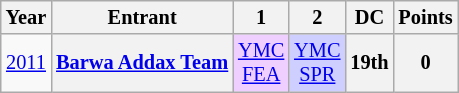<table class="wikitable" style="text-align:center; font-size:85%">
<tr>
<th>Year</th>
<th>Entrant</th>
<th>1</th>
<th>2</th>
<th>DC</th>
<th>Points</th>
</tr>
<tr>
<td><a href='#'>2011</a></td>
<th nowrap><a href='#'>Barwa Addax Team</a></th>
<td style="background:#EFCFFF;"><a href='#'>YMC<br>FEA</a><br></td>
<td style="background:#CFCFFF;"><a href='#'>YMC<br>SPR</a><br></td>
<th>19th</th>
<th>0</th>
</tr>
</table>
